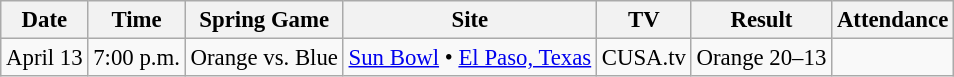<table class="wikitable" style="font-size:95%;">
<tr>
<th>Date</th>
<th>Time</th>
<th>Spring Game</th>
<th>Site</th>
<th>TV</th>
<th>Result</th>
<th>Attendance</th>
</tr>
<tr>
<td>April 13</td>
<td>7:00 p.m.</td>
<td>Orange vs. Blue</td>
<td><a href='#'>Sun Bowl</a> • <a href='#'>El Paso, Texas</a></td>
<td>CUSA.tv</td>
<td>Orange 20–13</td>
<td></td>
</tr>
</table>
